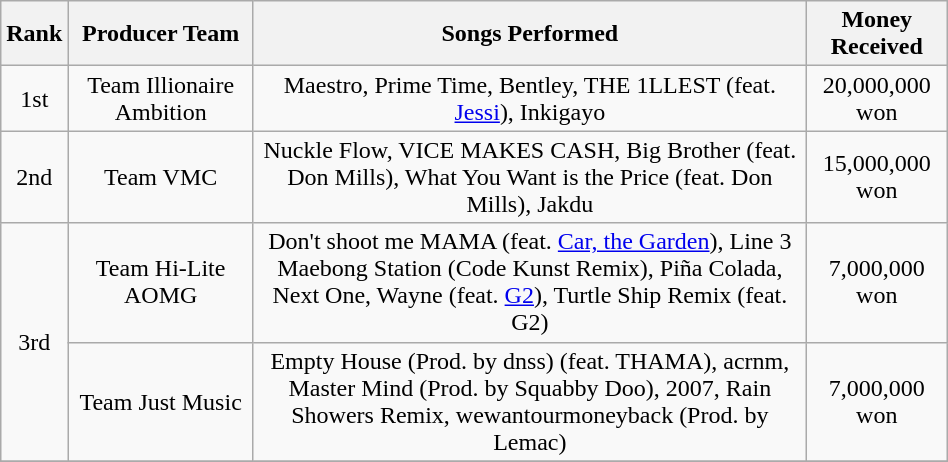<table class="wikitable" style="text-align: center; width:50%;">
<tr>
<th style="width:5%;">Rank</th>
<th style="width:20%;">Producer Team</th>
<th style="width:60%;">Songs Performed</th>
<th style="width:15%;">Money Received</th>
</tr>
<tr>
<td>1st</td>
<td>Team Illionaire Ambition</td>
<td>Maestro, Prime Time, Bentley, THE 1LLEST (feat. <a href='#'>Jessi</a>), Inkigayo</td>
<td>20,000,000 won</td>
</tr>
<tr>
<td>2nd</td>
<td>Team VMC</td>
<td>Nuckle Flow, VICE MAKES CASH, Big Brother (feat. Don Mills), What You Want is the Price (feat. Don Mills), Jakdu</td>
<td>15,000,000 won</td>
</tr>
<tr>
<td rowspan="2">3rd</td>
<td>Team Hi-Lite AOMG</td>
<td>Don't shoot me MAMA (feat. <a href='#'>Car, the Garden</a>), Line 3 Maebong Station (Code Kunst Remix), Piña Colada, Next One, Wayne (feat. <a href='#'>G2</a>), Turtle Ship Remix (feat. G2)</td>
<td>7,000,000 won</td>
</tr>
<tr>
<td>Team Just Music</td>
<td>Empty House (Prod. by dnss) (feat. THAMA), acrnm, Master Mind (Prod. by Squabby Doo), 2007, Rain Showers Remix, wewantourmoneyback (Prod. by Lemac)</td>
<td>7,000,000 won</td>
</tr>
<tr>
</tr>
</table>
